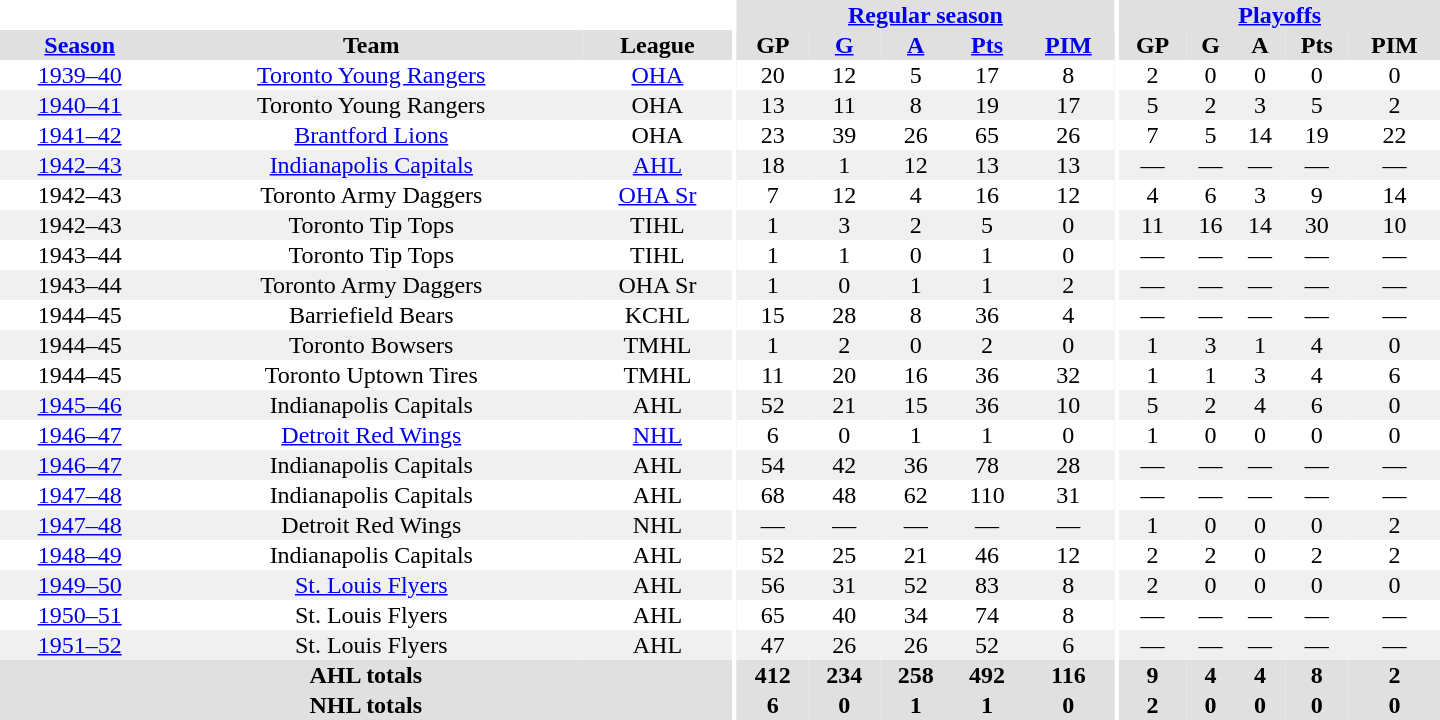<table border="0" cellpadding="1" cellspacing="0" style="text-align:center; width:60em">
<tr bgcolor="#e0e0e0">
<th colspan="3" bgcolor="#ffffff"></th>
<th rowspan="100" bgcolor="#ffffff"></th>
<th colspan="5"><a href='#'>Regular season</a></th>
<th rowspan="100" bgcolor="#ffffff"></th>
<th colspan="5"><a href='#'>Playoffs</a></th>
</tr>
<tr bgcolor="#e0e0e0">
<th><a href='#'>Season</a></th>
<th>Team</th>
<th>League</th>
<th>GP</th>
<th><a href='#'>G</a></th>
<th><a href='#'>A</a></th>
<th><a href='#'>Pts</a></th>
<th><a href='#'>PIM</a></th>
<th>GP</th>
<th>G</th>
<th>A</th>
<th>Pts</th>
<th>PIM</th>
</tr>
<tr>
<td><a href='#'>1939–40</a></td>
<td><a href='#'>Toronto Young Rangers</a></td>
<td><a href='#'>OHA</a></td>
<td>20</td>
<td>12</td>
<td>5</td>
<td>17</td>
<td>8</td>
<td>2</td>
<td>0</td>
<td>0</td>
<td>0</td>
<td>0</td>
</tr>
<tr bgcolor="#f0f0f0">
<td><a href='#'>1940–41</a></td>
<td>Toronto Young Rangers</td>
<td>OHA</td>
<td>13</td>
<td>11</td>
<td>8</td>
<td>19</td>
<td>17</td>
<td>5</td>
<td>2</td>
<td>3</td>
<td>5</td>
<td>2</td>
</tr>
<tr>
<td><a href='#'>1941–42</a></td>
<td><a href='#'>Brantford Lions</a></td>
<td>OHA</td>
<td>23</td>
<td>39</td>
<td>26</td>
<td>65</td>
<td>26</td>
<td>7</td>
<td>5</td>
<td>14</td>
<td>19</td>
<td>22</td>
</tr>
<tr bgcolor="#f0f0f0">
<td><a href='#'>1942–43</a></td>
<td><a href='#'>Indianapolis Capitals</a></td>
<td><a href='#'>AHL</a></td>
<td>18</td>
<td>1</td>
<td>12</td>
<td>13</td>
<td>13</td>
<td>—</td>
<td>—</td>
<td>—</td>
<td>—</td>
<td>—</td>
</tr>
<tr>
<td>1942–43</td>
<td>Toronto Army Daggers</td>
<td><a href='#'>OHA Sr</a></td>
<td>7</td>
<td>12</td>
<td>4</td>
<td>16</td>
<td>12</td>
<td>4</td>
<td>6</td>
<td>3</td>
<td>9</td>
<td>14</td>
</tr>
<tr bgcolor="#f0f0f0">
<td>1942–43</td>
<td>Toronto Tip Tops</td>
<td>TIHL</td>
<td>1</td>
<td>3</td>
<td>2</td>
<td>5</td>
<td>0</td>
<td>11</td>
<td>16</td>
<td>14</td>
<td>30</td>
<td>10</td>
</tr>
<tr>
<td>1943–44</td>
<td>Toronto Tip Tops</td>
<td>TIHL</td>
<td>1</td>
<td>1</td>
<td>0</td>
<td>1</td>
<td>0</td>
<td>—</td>
<td>—</td>
<td>—</td>
<td>—</td>
<td>—</td>
</tr>
<tr bgcolor="#f0f0f0">
<td>1943–44</td>
<td>Toronto Army Daggers</td>
<td>OHA Sr</td>
<td>1</td>
<td>0</td>
<td>1</td>
<td>1</td>
<td>2</td>
<td>—</td>
<td>—</td>
<td>—</td>
<td>—</td>
<td>—</td>
</tr>
<tr>
<td>1944–45</td>
<td>Barriefield Bears</td>
<td>KCHL</td>
<td>15</td>
<td>28</td>
<td>8</td>
<td>36</td>
<td>4</td>
<td>—</td>
<td>—</td>
<td>—</td>
<td>—</td>
<td>—</td>
</tr>
<tr bgcolor="#f0f0f0">
<td>1944–45</td>
<td>Toronto Bowsers</td>
<td>TMHL</td>
<td>1</td>
<td>2</td>
<td>0</td>
<td>2</td>
<td>0</td>
<td>1</td>
<td>3</td>
<td>1</td>
<td>4</td>
<td>0</td>
</tr>
<tr>
<td>1944–45</td>
<td>Toronto Uptown Tires</td>
<td>TMHL</td>
<td>11</td>
<td>20</td>
<td>16</td>
<td>36</td>
<td>32</td>
<td>1</td>
<td>1</td>
<td>3</td>
<td>4</td>
<td>6</td>
</tr>
<tr bgcolor="#f0f0f0">
<td><a href='#'>1945–46</a></td>
<td>Indianapolis Capitals</td>
<td>AHL</td>
<td>52</td>
<td>21</td>
<td>15</td>
<td>36</td>
<td>10</td>
<td>5</td>
<td>2</td>
<td>4</td>
<td>6</td>
<td>0</td>
</tr>
<tr>
<td><a href='#'>1946–47</a></td>
<td><a href='#'>Detroit Red Wings</a></td>
<td><a href='#'>NHL</a></td>
<td>6</td>
<td>0</td>
<td>1</td>
<td>1</td>
<td>0</td>
<td>1</td>
<td>0</td>
<td>0</td>
<td>0</td>
<td>0</td>
</tr>
<tr bgcolor="#f0f0f0">
<td><a href='#'>1946–47</a></td>
<td>Indianapolis Capitals</td>
<td>AHL</td>
<td>54</td>
<td>42</td>
<td>36</td>
<td>78</td>
<td>28</td>
<td>—</td>
<td>—</td>
<td>—</td>
<td>—</td>
<td>—</td>
</tr>
<tr>
<td><a href='#'>1947–48</a></td>
<td>Indianapolis Capitals</td>
<td>AHL</td>
<td>68</td>
<td>48</td>
<td>62</td>
<td>110</td>
<td>31</td>
<td>—</td>
<td>—</td>
<td>—</td>
<td>—</td>
<td>—</td>
</tr>
<tr bgcolor="#f0f0f0">
<td><a href='#'>1947–48</a></td>
<td>Detroit Red Wings</td>
<td>NHL</td>
<td>—</td>
<td>—</td>
<td>—</td>
<td>—</td>
<td>—</td>
<td>1</td>
<td>0</td>
<td>0</td>
<td>0</td>
<td>2</td>
</tr>
<tr>
<td><a href='#'>1948–49</a></td>
<td>Indianapolis Capitals</td>
<td>AHL</td>
<td>52</td>
<td>25</td>
<td>21</td>
<td>46</td>
<td>12</td>
<td>2</td>
<td>2</td>
<td>0</td>
<td>2</td>
<td>2</td>
</tr>
<tr bgcolor="#f0f0f0">
<td><a href='#'>1949–50</a></td>
<td><a href='#'>St. Louis Flyers</a></td>
<td>AHL</td>
<td>56</td>
<td>31</td>
<td>52</td>
<td>83</td>
<td>8</td>
<td>2</td>
<td>0</td>
<td>0</td>
<td>0</td>
<td>0</td>
</tr>
<tr>
<td><a href='#'>1950–51</a></td>
<td>St. Louis Flyers</td>
<td>AHL</td>
<td>65</td>
<td>40</td>
<td>34</td>
<td>74</td>
<td>8</td>
<td>—</td>
<td>—</td>
<td>—</td>
<td>—</td>
<td>—</td>
</tr>
<tr bgcolor="#f0f0f0">
<td><a href='#'>1951–52</a></td>
<td>St. Louis Flyers</td>
<td>AHL</td>
<td>47</td>
<td>26</td>
<td>26</td>
<td>52</td>
<td>6</td>
<td>—</td>
<td>—</td>
<td>—</td>
<td>—</td>
<td>—</td>
</tr>
<tr bgcolor="#e0e0e0">
<th colspan="3">AHL totals</th>
<th>412</th>
<th>234</th>
<th>258</th>
<th>492</th>
<th>116</th>
<th>9</th>
<th>4</th>
<th>4</th>
<th>8</th>
<th>2</th>
</tr>
<tr bgcolor="#e0e0e0">
<th colspan="3">NHL totals</th>
<th>6</th>
<th>0</th>
<th>1</th>
<th>1</th>
<th>0</th>
<th>2</th>
<th>0</th>
<th>0</th>
<th>0</th>
<th>0</th>
</tr>
</table>
